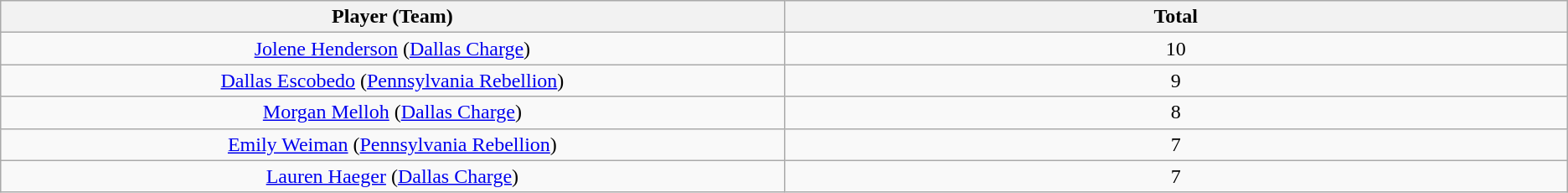<table class="wikitable" style="text-align:center;">
<tr>
<th style="width:15%;">Player (Team)</th>
<th style="width:15%;">Total</th>
</tr>
<tr>
<td><a href='#'>Jolene Henderson</a> (<a href='#'>Dallas Charge</a>)</td>
<td>10</td>
</tr>
<tr>
<td><a href='#'>Dallas Escobedo</a> (<a href='#'>Pennsylvania Rebellion</a>)</td>
<td>9</td>
</tr>
<tr>
<td><a href='#'>Morgan Melloh</a> (<a href='#'>Dallas Charge</a>)</td>
<td>8</td>
</tr>
<tr>
<td><a href='#'>Emily Weiman</a> (<a href='#'>Pennsylvania Rebellion</a>)</td>
<td>7</td>
</tr>
<tr>
<td><a href='#'>Lauren Haeger</a> (<a href='#'>Dallas Charge</a>)</td>
<td>7</td>
</tr>
</table>
